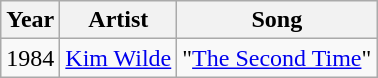<table class="wikitable">
<tr>
<th>Year</th>
<th>Artist</th>
<th>Song</th>
</tr>
<tr>
<td>1984</td>
<td><a href='#'>Kim Wilde</a></td>
<td>"<a href='#'>The Second Time</a>"</td>
</tr>
</table>
